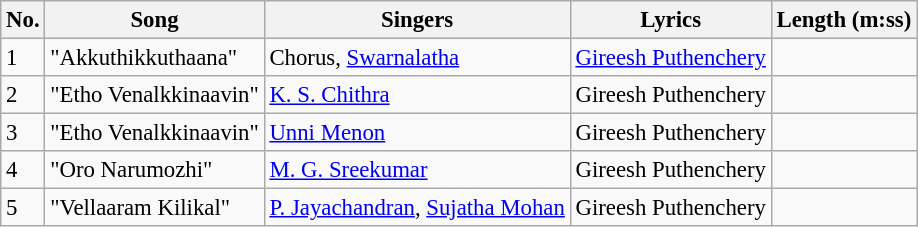<table class="wikitable" style="font-size:95%;">
<tr>
<th>No.</th>
<th>Song</th>
<th>Singers</th>
<th>Lyrics</th>
<th>Length (m:ss)</th>
</tr>
<tr>
<td>1</td>
<td>"Akkuthikkuthaana"</td>
<td>Chorus, <a href='#'>Swarnalatha</a></td>
<td><a href='#'>Gireesh Puthenchery</a></td>
<td></td>
</tr>
<tr>
<td>2</td>
<td>"Etho Venalkkinaavin"</td>
<td><a href='#'>K. S. Chithra</a></td>
<td>Gireesh Puthenchery</td>
<td></td>
</tr>
<tr>
<td>3</td>
<td>"Etho Venalkkinaavin"</td>
<td><a href='#'>Unni Menon</a></td>
<td>Gireesh Puthenchery</td>
<td></td>
</tr>
<tr>
<td>4</td>
<td>"Oro Narumozhi"</td>
<td><a href='#'>M. G. Sreekumar</a></td>
<td>Gireesh Puthenchery</td>
<td></td>
</tr>
<tr>
<td>5</td>
<td>"Vellaaram Kilikal"</td>
<td><a href='#'>P. Jayachandran</a>, <a href='#'>Sujatha Mohan</a></td>
<td>Gireesh Puthenchery</td>
<td></td>
</tr>
</table>
